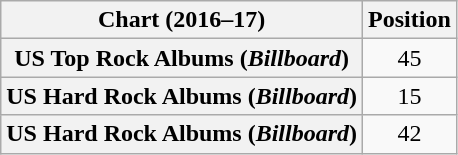<table class="wikitable plainrowheaders" style="text-align:center">
<tr>
<th scope="col">Chart (2016–17)</th>
<th scope="col">Position</th>
</tr>
<tr>
<th scope="row">US Top Rock Albums (<em>Billboard</em>)</th>
<td>45</td>
</tr>
<tr>
<th scope="row">US Hard Rock Albums (<em>Billboard</em>)</th>
<td>15</td>
</tr>
<tr>
<th scope="row">US Hard Rock Albums (<em>Billboard</em>)</th>
<td>42</td>
</tr>
</table>
